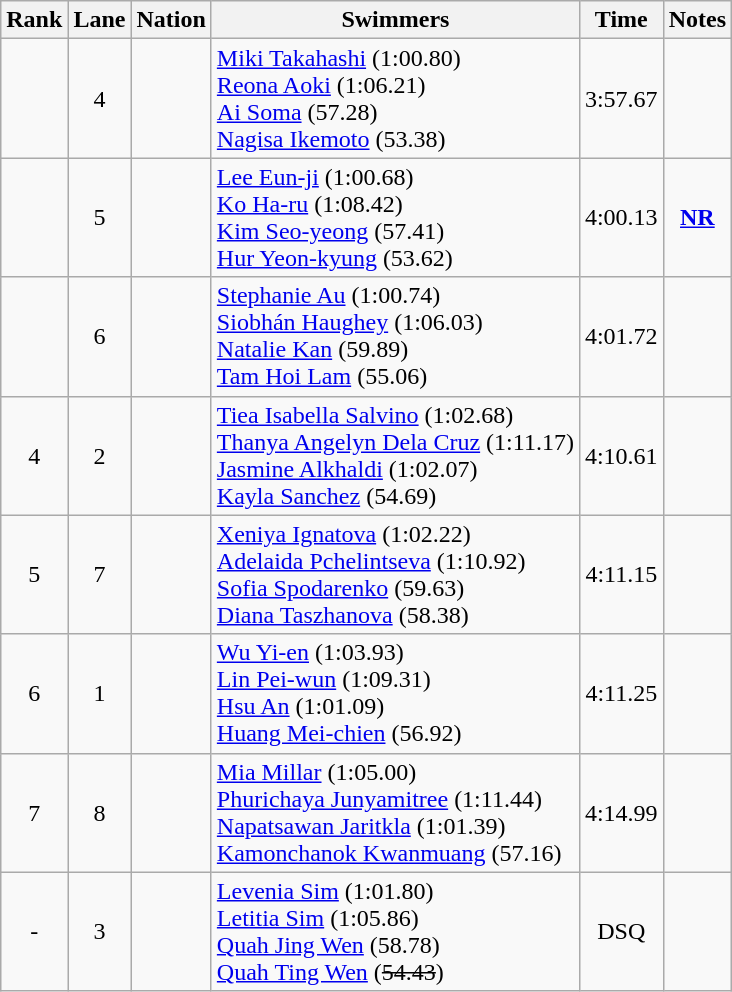<table class="wikitable sortable" style="text-align:center">
<tr>
<th>Rank</th>
<th>Lane</th>
<th>Nation</th>
<th>Swimmers</th>
<th>Time</th>
<th>Notes</th>
</tr>
<tr>
<td></td>
<td>4</td>
<td align=left></td>
<td align=left><a href='#'>Miki Takahashi</a> (1:00.80)<br><a href='#'>Reona Aoki</a> (1:06.21)<br><a href='#'>Ai Soma</a> (57.28)<br><a href='#'>Nagisa Ikemoto</a> (53.38)</td>
<td>3:57.67</td>
<td></td>
</tr>
<tr>
<td></td>
<td>5</td>
<td align=left></td>
<td align=left><a href='#'>Lee Eun-ji</a> (1:00.68)<br><a href='#'>Ko Ha-ru</a> (1:08.42)<br><a href='#'>Kim Seo-yeong</a> (57.41)<br><a href='#'>Hur Yeon-kyung</a> (53.62)</td>
<td>4:00.13</td>
<td><strong><a href='#'>NR</a></strong></td>
</tr>
<tr>
<td></td>
<td>6</td>
<td align=left></td>
<td align=left><a href='#'>Stephanie Au</a> (1:00.74)<br><a href='#'>Siobhán Haughey</a> (1:06.03)<br><a href='#'>Natalie Kan</a> (59.89)<br><a href='#'>Tam Hoi Lam</a> (55.06)</td>
<td>4:01.72</td>
<td></td>
</tr>
<tr>
<td>4</td>
<td>2</td>
<td align=left></td>
<td align=left><a href='#'>Tiea Isabella Salvino</a> (1:02.68)<br><a href='#'>Thanya Angelyn Dela Cruz</a> (1:11.17)<br><a href='#'>Jasmine Alkhaldi</a> (1:02.07)<br><a href='#'>Kayla Sanchez</a> (54.69)</td>
<td>4:10.61</td>
<td></td>
</tr>
<tr>
<td>5</td>
<td>7</td>
<td align=left></td>
<td align=left><a href='#'>Xeniya Ignatova</a> (1:02.22)<br><a href='#'>Adelaida Pchelintseva</a> (1:10.92)<br><a href='#'>Sofia Spodarenko</a> (59.63)<br><a href='#'>Diana Taszhanova</a> (58.38)</td>
<td>4:11.15</td>
<td></td>
</tr>
<tr>
<td>6</td>
<td>1</td>
<td align=left></td>
<td align=left><a href='#'>Wu Yi-en</a> (1:03.93)<br><a href='#'>Lin Pei-wun</a> (1:09.31)<br><a href='#'>Hsu An</a> (1:01.09)<br><a href='#'>Huang Mei-chien</a> (56.92)</td>
<td>4:11.25</td>
<td></td>
</tr>
<tr>
<td>7</td>
<td>8</td>
<td align=left></td>
<td align=left><a href='#'>Mia Millar</a> (1:05.00)<br><a href='#'>Phurichaya Junyamitree</a> (1:11.44)<br><a href='#'>Napatsawan Jaritkla</a> (1:01.39)<br><a href='#'>Kamonchanok Kwanmuang</a> (57.16)</td>
<td>4:14.99</td>
<td></td>
</tr>
<tr>
<td>-</td>
<td>3</td>
<td align=left></td>
<td align=left><a href='#'>Levenia Sim</a> (1:01.80)<br><a href='#'>Letitia Sim</a> (1:05.86)<br><a href='#'>Quah Jing Wen</a> (58.78)<br><a href='#'>Quah Ting Wen</a> (<s>54.43</s>)</td>
<td>DSQ</td>
<td></td>
</tr>
</table>
